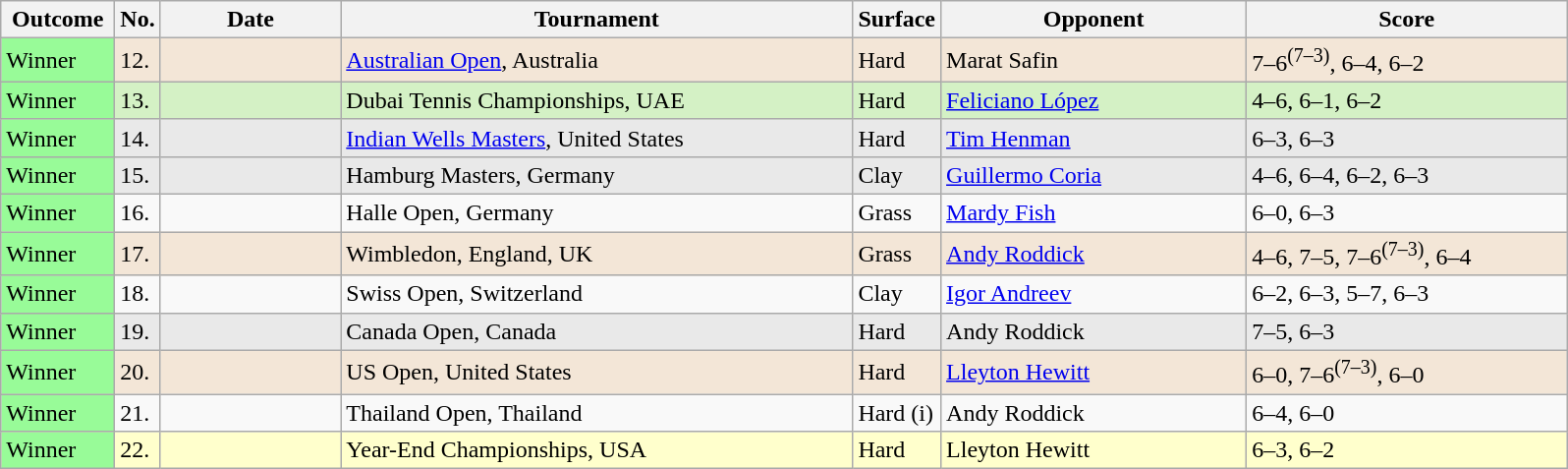<table class="sortable wikitable">
<tr>
<th style="width:70px">Outcome</th>
<th style="width:20px">No.</th>
<th style="width:115px">Date</th>
<th style="width:340px">Tournament</th>
<th style="width:50px">Surface</th>
<th style="width:200px">Opponent</th>
<th style="width:210px" class="unsortable">Score</th>
</tr>
<tr style="background:#f3e6d7;">
<td style="background:#98fb98;">Winner</td>
<td>12.</td>
<td></td>
<td><a href='#'>Australian Open</a>, Australia</td>
<td>Hard</td>
<td> Marat Safin</td>
<td>7–6<sup>(7–3)</sup>, 6–4, 6–2</td>
</tr>
<tr style="background:#d4f1c5;">
<td style="background:#98fb98;">Winner</td>
<td>13.</td>
<td></td>
<td>Dubai Tennis Championships, UAE </td>
<td>Hard</td>
<td> <a href='#'>Feliciano López</a></td>
<td>4–6, 6–1, 6–2</td>
</tr>
<tr style="background:#e9e9e9;">
<td style="background:#98fb98;">Winner</td>
<td>14.</td>
<td></td>
<td><a href='#'>Indian Wells Masters</a>, United States</td>
<td>Hard</td>
<td> <a href='#'>Tim Henman</a></td>
<td>6–3, 6–3</td>
</tr>
<tr style="background:#e9e9e9;">
<td style="background:#98fb98;">Winner</td>
<td>15.</td>
<td></td>
<td>Hamburg Masters, Germany </td>
<td>Clay</td>
<td> <a href='#'>Guillermo Coria</a></td>
<td>4–6, 6–4, 6–2, 6–3</td>
</tr>
<tr>
<td style="background:#98fb98;">Winner</td>
<td>16.</td>
<td></td>
<td>Halle Open, Germany </td>
<td>Grass</td>
<td> <a href='#'>Mardy Fish</a></td>
<td>6–0, 6–3</td>
</tr>
<tr style="background:#f3e6d7;">
<td style="background:#98fb98;">Winner</td>
<td>17.</td>
<td></td>
<td>Wimbledon, England, UK </td>
<td>Grass</td>
<td> <a href='#'>Andy Roddick</a></td>
<td>4–6, 7–5, 7–6<sup>(7–3)</sup>, 6–4</td>
</tr>
<tr>
<td style="background:#98fb98;">Winner</td>
<td>18.</td>
<td></td>
<td>Swiss Open, Switzerland</td>
<td>Clay</td>
<td> <a href='#'>Igor Andreev</a></td>
<td>6–2, 6–3, 5–7, 6–3</td>
</tr>
<tr style="background:#e9e9e9;">
<td style="background:#98fb98;">Winner</td>
<td>19.</td>
<td></td>
<td>Canada Open, Canada</td>
<td>Hard</td>
<td> Andy Roddick</td>
<td>7–5, 6–3</td>
</tr>
<tr style="background:#f3e6d7;">
<td style="background:#98fb98;">Winner</td>
<td>20.</td>
<td></td>
<td>US Open, United States</td>
<td>Hard</td>
<td> <a href='#'>Lleyton Hewitt</a></td>
<td>6–0, 7–6<sup>(7–3)</sup>, 6–0</td>
</tr>
<tr>
<td style="background:#98fb98;">Winner</td>
<td>21.</td>
<td></td>
<td>Thailand Open, Thailand</td>
<td>Hard (i)</td>
<td> Andy Roddick</td>
<td>6–4, 6–0</td>
</tr>
<tr style="background:#ffc;">
<td style="background:#98fb98;">Winner</td>
<td>22.</td>
<td></td>
<td>Year-End Championships, USA </td>
<td>Hard</td>
<td> Lleyton Hewitt</td>
<td>6–3, 6–2</td>
</tr>
</table>
